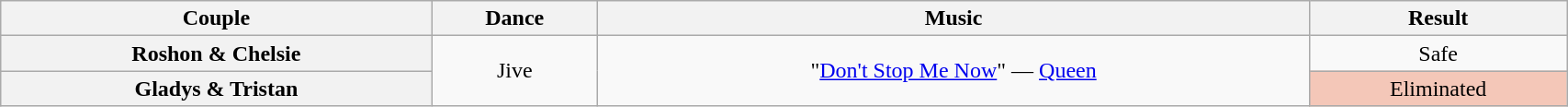<table class="wikitable unsortable" style="text-align:center; width:90%">
<tr>
<th scope="col">Couple</th>
<th scope="col">Dance</th>
<th scope="col">Music</th>
<th scope="col">Result</th>
</tr>
<tr>
<th scope="row">Roshon & Chelsie</th>
<td rowspan=2>Jive</td>
<td rowspan=2>"<a href='#'>Don't Stop Me Now</a>" — <a href='#'>Queen</a></td>
<td>Safe</td>
</tr>
<tr>
<th scope="row">Gladys & Tristan</th>
<td bgcolor=f4c7b8>Eliminated</td>
</tr>
</table>
